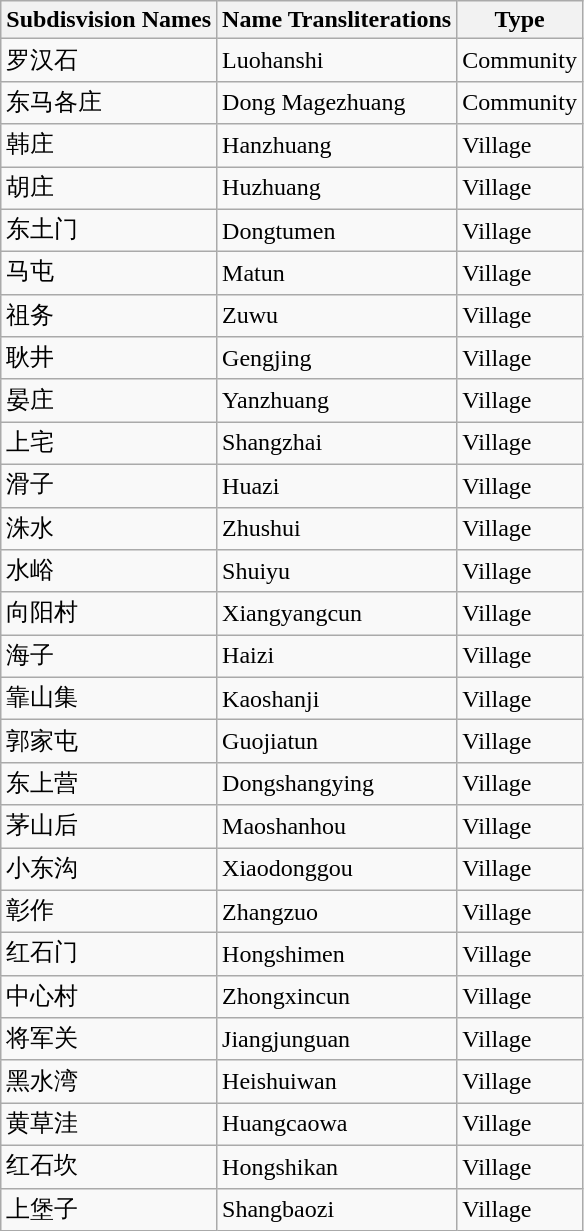<table class="wikitable sortable">
<tr>
<th>Subdisvision Names</th>
<th>Name Transliterations</th>
<th>Type</th>
</tr>
<tr>
<td>罗汉石</td>
<td>Luohanshi</td>
<td>Community</td>
</tr>
<tr>
<td>东马各庄</td>
<td>Dong Magezhuang</td>
<td>Community</td>
</tr>
<tr>
<td>韩庄</td>
<td>Hanzhuang</td>
<td>Village</td>
</tr>
<tr>
<td>胡庄</td>
<td>Huzhuang</td>
<td>Village</td>
</tr>
<tr>
<td>东土门</td>
<td>Dongtumen</td>
<td>Village</td>
</tr>
<tr>
<td>马屯</td>
<td>Matun</td>
<td>Village</td>
</tr>
<tr>
<td>祖务</td>
<td>Zuwu</td>
<td>Village</td>
</tr>
<tr>
<td>耿井</td>
<td>Gengjing</td>
<td>Village</td>
</tr>
<tr>
<td>晏庄</td>
<td>Yanzhuang</td>
<td>Village</td>
</tr>
<tr>
<td>上宅</td>
<td>Shangzhai</td>
<td>Village</td>
</tr>
<tr>
<td>滑子</td>
<td>Huazi</td>
<td>Village</td>
</tr>
<tr>
<td>洙水</td>
<td>Zhushui</td>
<td>Village</td>
</tr>
<tr>
<td>水峪</td>
<td>Shuiyu</td>
<td>Village</td>
</tr>
<tr>
<td>向阳村</td>
<td>Xiangyangcun</td>
<td>Village</td>
</tr>
<tr>
<td>海子</td>
<td>Haizi</td>
<td>Village</td>
</tr>
<tr>
<td>靠山集</td>
<td>Kaoshanji</td>
<td>Village</td>
</tr>
<tr>
<td>郭家屯</td>
<td>Guojiatun</td>
<td>Village</td>
</tr>
<tr>
<td>东上营</td>
<td>Dongshangying</td>
<td>Village</td>
</tr>
<tr>
<td>茅山后</td>
<td>Maoshanhou</td>
<td>Village</td>
</tr>
<tr>
<td>小东沟</td>
<td>Xiaodonggou</td>
<td>Village</td>
</tr>
<tr>
<td>彰作</td>
<td>Zhangzuo</td>
<td>Village</td>
</tr>
<tr>
<td>红石门</td>
<td>Hongshimen</td>
<td>Village</td>
</tr>
<tr>
<td>中心村</td>
<td>Zhongxincun</td>
<td>Village</td>
</tr>
<tr>
<td>将军关</td>
<td>Jiangjunguan</td>
<td>Village</td>
</tr>
<tr>
<td>黑水湾</td>
<td>Heishuiwan</td>
<td>Village</td>
</tr>
<tr>
<td>黄草洼</td>
<td>Huangcaowa</td>
<td>Village</td>
</tr>
<tr>
<td>红石坎</td>
<td>Hongshikan</td>
<td>Village</td>
</tr>
<tr>
<td>上堡子</td>
<td>Shangbaozi</td>
<td>Village</td>
</tr>
</table>
